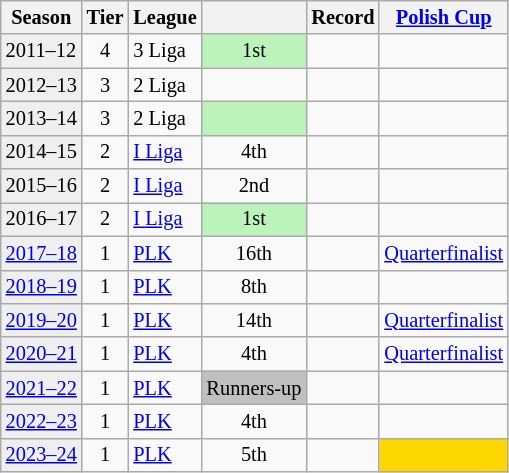<table class="wikitable" style="font-size:85%;">
<tr>
<th>Season</th>
<th>Tier</th>
<th>League</th>
<th></th>
<th>Record</th>
<th><a href='#'>Polish Cup</a></th>
</tr>
<tr>
<td bgcolor=#efefef>2011–12</td>
<td align=center>4</td>
<td>3 Liga</td>
<td bgcolor=#BBF3BB align=center>1st</td>
<td></td>
<td></td>
</tr>
<tr>
<td bgcolor=#efefef>2012–13</td>
<td align=center>3</td>
<td>2 Liga</td>
<td align=center></td>
<td></td>
<td></td>
</tr>
<tr>
<td bgcolor=#efefef>2013–14</td>
<td align=center>3</td>
<td>2 Liga</td>
<td bgcolor=#BBF3BB align=center></td>
<td></td>
<td></td>
</tr>
<tr>
<td bgcolor=#efefef>2014–15</td>
<td align=center>2</td>
<td><a href='#'>I Liga</a></td>
<td align=center>4th</td>
<td></td>
<td></td>
</tr>
<tr>
<td bgcolor=#efefef>2015–16</td>
<td align=center>2</td>
<td><a href='#'>I Liga</a></td>
<td align=center>2nd</td>
<td></td>
<td></td>
</tr>
<tr>
<td bgcolor=#efefef>2016–17</td>
<td align=center>2</td>
<td><a href='#'>I Liga</a></td>
<td bgcolor=#BBF3BB align=center>1st</td>
<td></td>
<td></td>
</tr>
<tr>
<td bgcolor=#efefef><a href='#'>2017–18</a></td>
<td align=center>1</td>
<td><a href='#'>PLK</a></td>
<td align=center>16th</td>
<td></td>
<td><a href='#'>Quarterfinalist</a></td>
</tr>
<tr>
<td bgcolor=#efefef><a href='#'>2018–19</a></td>
<td align=center>1</td>
<td><a href='#'>PLK</a></td>
<td align=center>8th</td>
<td></td>
<td></td>
</tr>
<tr>
<td bgcolor=#efefef><a href='#'>2019–20</a></td>
<td align=center>1</td>
<td><a href='#'>PLK</a></td>
<td align=center>14th</td>
<td></td>
<td><a href='#'>Quarterfinalist</a></td>
</tr>
<tr>
<td bgcolor=#efefef><a href='#'>2020–21</a></td>
<td align=center>1</td>
<td><a href='#'>PLK</a></td>
<td align=center>4th</td>
<td></td>
<td><a href='#'>Quarterfinalist</a></td>
</tr>
<tr>
<td bgcolor=#efefef><a href='#'>2021–22</a></td>
<td align=center>1</td>
<td><a href='#'>PLK</a></td>
<td bgcolor=silver style="text-align:center;">Runners-up</td>
<td></td>
<td></td>
</tr>
<tr>
<td bgcolor=#efefef><a href='#'>2022–23</a></td>
<td align=center>1</td>
<td><a href='#'>PLK</a></td>
<td align=center>4th</td>
<td></td>
<td></td>
</tr>
<tr>
<td bgcolor=#efefef><a href='#'>2023–24</a></td>
<td align=center>1</td>
<td><a href='#'>PLK</a></td>
<td align=center>5th</td>
<td></td>
<td bgcolor=gold></td>
</tr>
</table>
